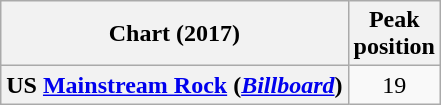<table class="wikitable plainrowheaders" style="text-align:center">
<tr>
<th>Chart (2017)</th>
<th>Peak<br>position</th>
</tr>
<tr>
<th scope="row">US <a href='#'>Mainstream Rock</a> (<em><a href='#'>Billboard</a></em>)</th>
<td>19</td>
</tr>
</table>
